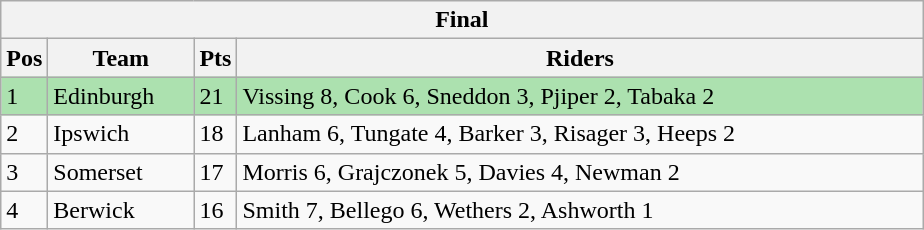<table class="wikitable">
<tr>
<th colspan="4">Final</th>
</tr>
<tr>
<th width=20>Pos</th>
<th width=90>Team</th>
<th width=20>Pts</th>
<th width=450>Riders</th>
</tr>
<tr style="background:#ACE1AF;">
<td>1</td>
<td align=left>Edinburgh</td>
<td>21</td>
<td>Vissing 8, Cook 6, Sneddon 3, Pjiper 2, Tabaka 2</td>
</tr>
<tr>
<td>2</td>
<td align=left>Ipswich</td>
<td>18</td>
<td>Lanham 6, Tungate 4, Barker 3, Risager 3, Heeps 2</td>
</tr>
<tr>
<td>3</td>
<td align=left>Somerset</td>
<td>17</td>
<td>Morris 6, Grajczonek 5, Davies 4, Newman 2</td>
</tr>
<tr>
<td>4</td>
<td align=left>Berwick</td>
<td>16</td>
<td>Smith 7, Bellego 6, Wethers 2, Ashworth 1</td>
</tr>
</table>
